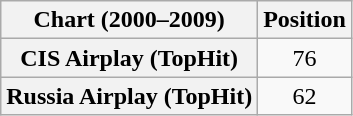<table class="wikitable plainrowheaders" style="text-align:center">
<tr>
<th scope="col">Chart (2000–2009)</th>
<th scope="col">Position</th>
</tr>
<tr>
<th scope="row">CIS Airplay (TopHit)</th>
<td>76</td>
</tr>
<tr>
<th scope="row">Russia Airplay (TopHit)</th>
<td>62</td>
</tr>
</table>
